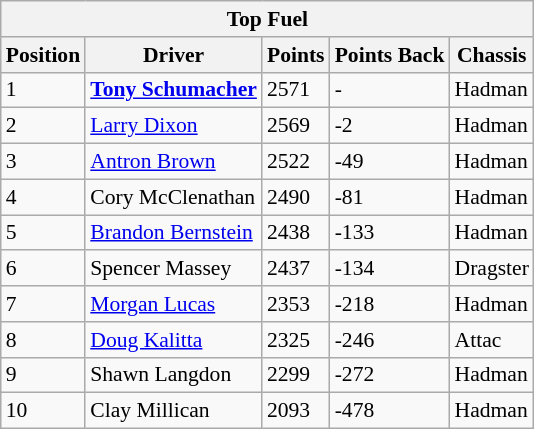<table class="wikitable" style="font-size:90%;">
<tr>
<th colspan="5">Top Fuel</th>
</tr>
<tr>
<th>Position</th>
<th>Driver</th>
<th>Points</th>
<th>Points Back</th>
<th>Chassis</th>
</tr>
<tr>
<td>1</td>
<td><strong><a href='#'>Tony Schumacher</a></strong></td>
<td>2571</td>
<td>-</td>
<td>Hadman</td>
</tr>
<tr>
<td>2</td>
<td><a href='#'>Larry Dixon</a></td>
<td>2569</td>
<td>-2</td>
<td>Hadman</td>
</tr>
<tr>
<td>3</td>
<td><a href='#'>Antron Brown</a></td>
<td>2522</td>
<td>-49</td>
<td>Hadman</td>
</tr>
<tr>
<td>4</td>
<td>Cory McClenathan</td>
<td>2490</td>
<td>-81</td>
<td>Hadman</td>
</tr>
<tr>
<td>5</td>
<td><a href='#'>Brandon Bernstein</a></td>
<td>2438</td>
<td>-133</td>
<td>Hadman</td>
</tr>
<tr>
<td>6</td>
<td>Spencer Massey</td>
<td>2437</td>
<td>-134</td>
<td>Dragster</td>
</tr>
<tr>
<td>7</td>
<td><a href='#'>Morgan Lucas</a></td>
<td>2353</td>
<td>-218</td>
<td>Hadman</td>
</tr>
<tr>
<td>8</td>
<td><a href='#'>Doug Kalitta</a></td>
<td>2325</td>
<td>-246</td>
<td>Attac</td>
</tr>
<tr>
<td>9</td>
<td>Shawn Langdon</td>
<td>2299</td>
<td>-272</td>
<td>Hadman</td>
</tr>
<tr>
<td>10</td>
<td>Clay Millican</td>
<td>2093</td>
<td>-478</td>
<td>Hadman</td>
</tr>
</table>
